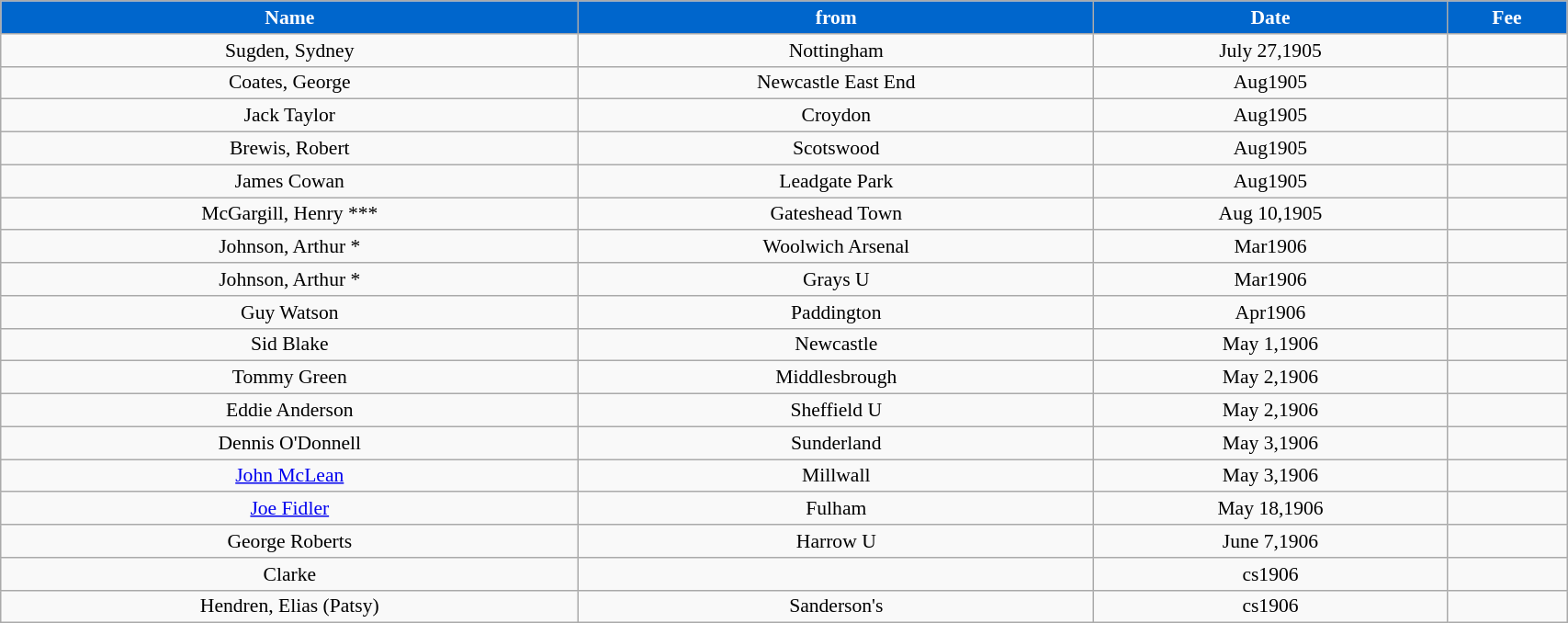<table class="wikitable" style="text-align:center; font-size:90%; width:90%;">
<tr>
<th style="background:#0066CC; color:#FFFFFF; text-align:center;"><strong>Name</strong></th>
<th style="background:#0066CC; color:#FFFFFF; text-align:center;">from</th>
<th style="background:#0066CC; color:#FFFFFF; text-align:center;">Date</th>
<th style="background:#0066CC; color:#FFFFFF; text-align:center;">Fee</th>
</tr>
<tr>
<td>Sugden, Sydney</td>
<td>Nottingham</td>
<td>July 27,1905</td>
<td></td>
</tr>
<tr>
<td>Coates, George</td>
<td>Newcastle East End</td>
<td>Aug1905</td>
<td></td>
</tr>
<tr>
<td>Jack Taylor</td>
<td>Croydon</td>
<td>Aug1905</td>
<td></td>
</tr>
<tr>
<td>Brewis, Robert</td>
<td>Scotswood</td>
<td>Aug1905</td>
<td></td>
</tr>
<tr>
<td>James Cowan</td>
<td>Leadgate Park</td>
<td>Aug1905</td>
<td></td>
</tr>
<tr>
<td>McGargill, Henry ***</td>
<td>Gateshead Town</td>
<td>Aug 10,1905</td>
<td></td>
</tr>
<tr>
<td>Johnson, Arthur *</td>
<td>Woolwich Arsenal</td>
<td>Mar1906</td>
<td></td>
</tr>
<tr>
<td>Johnson, Arthur *</td>
<td>Grays U</td>
<td>Mar1906</td>
<td></td>
</tr>
<tr>
<td>Guy Watson</td>
<td>Paddington</td>
<td>Apr1906</td>
<td></td>
</tr>
<tr>
<td>Sid Blake</td>
<td>Newcastle</td>
<td>May 1,1906</td>
<td></td>
</tr>
<tr>
<td>Tommy Green</td>
<td>Middlesbrough</td>
<td>May 2,1906</td>
<td></td>
</tr>
<tr>
<td>Eddie Anderson</td>
<td>Sheffield U</td>
<td>May 2,1906</td>
<td></td>
</tr>
<tr>
<td>Dennis O'Donnell</td>
<td>Sunderland</td>
<td>May 3,1906</td>
<td></td>
</tr>
<tr>
<td><a href='#'>John McLean</a></td>
<td>Millwall</td>
<td>May 3,1906</td>
<td></td>
</tr>
<tr>
<td><a href='#'>Joe Fidler</a></td>
<td>Fulham</td>
<td>May 18,1906</td>
<td></td>
</tr>
<tr>
<td>George Roberts</td>
<td>Harrow U</td>
<td>June 7,1906</td>
<td></td>
</tr>
<tr>
<td>Clarke</td>
<td></td>
<td>cs1906</td>
<td></td>
</tr>
<tr>
<td>Hendren, Elias (Patsy)</td>
<td>Sanderson's</td>
<td>cs1906</td>
<td></td>
</tr>
</table>
